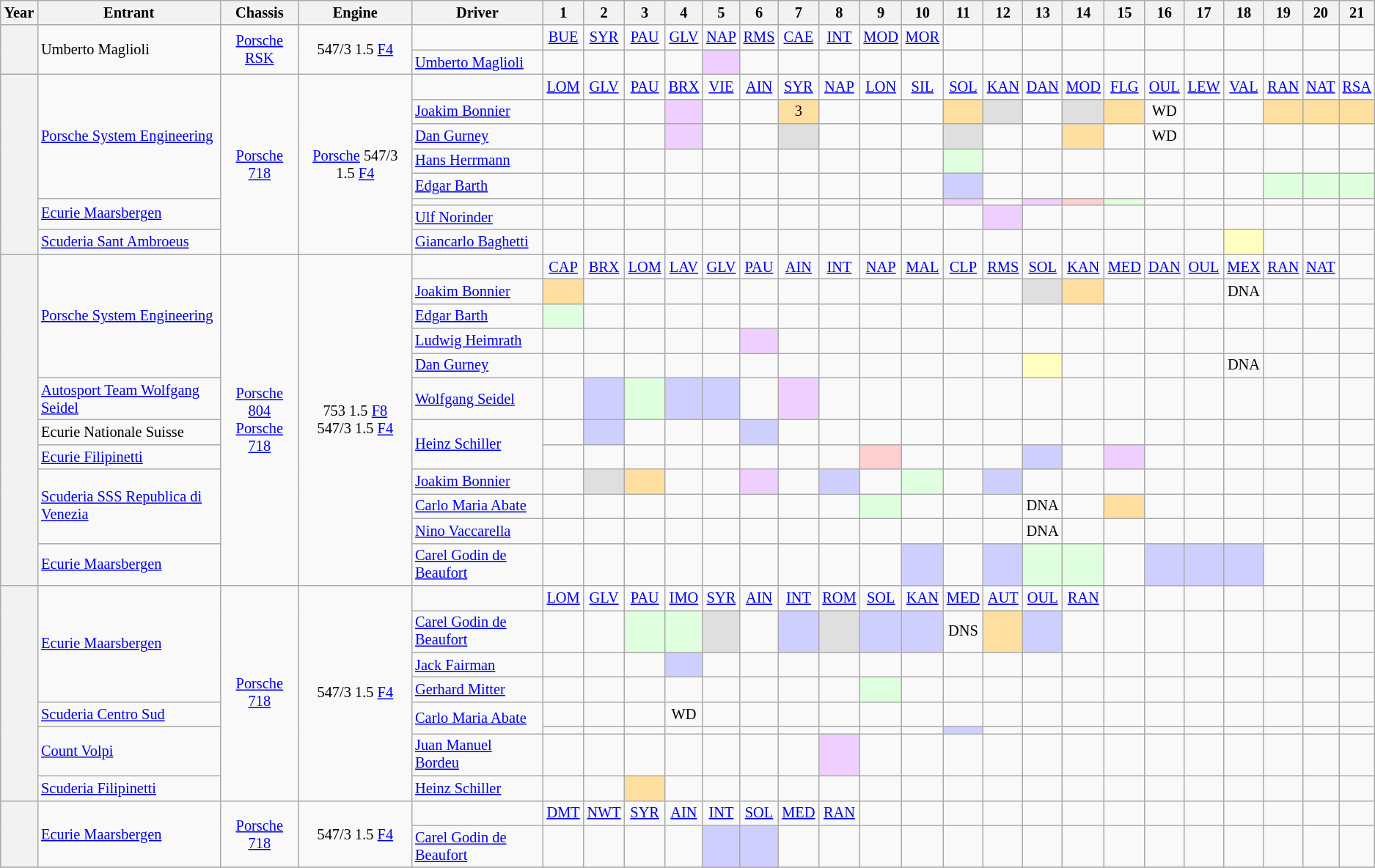<table class="wikitable" style="text-align:center; font-size:85%">
<tr>
<th>Year</th>
<th>Entrant</th>
<th>Chassis</th>
<th>Engine</th>
<th>Driver</th>
<th>1</th>
<th>2</th>
<th>3</th>
<th>4</th>
<th>5</th>
<th>6</th>
<th>7</th>
<th>8</th>
<th>9</th>
<th>10</th>
<th>11</th>
<th>12</th>
<th>13</th>
<th>14</th>
<th>15</th>
<th>16</th>
<th>17</th>
<th>18</th>
<th>19</th>
<th>20</th>
<th>21</th>
</tr>
<tr>
<th rowspan="2"></th>
<td rowspan="2" align="left">Umberto Maglioli</td>
<td rowspan="2"><a href='#'>Porsche</a> <a href='#'>RSK</a></td>
<td rowspan="2">547/3 1.5 <a href='#'>F4</a></td>
<td></td>
<td><a href='#'>BUE</a></td>
<td><a href='#'>SYR</a></td>
<td><a href='#'>PAU</a></td>
<td><a href='#'>GLV</a></td>
<td><a href='#'>NAP</a></td>
<td><a href='#'>RMS</a></td>
<td><a href='#'>CAE</a></td>
<td><a href='#'>INT</a></td>
<td><a href='#'>MOD</a></td>
<td><a href='#'>MOR</a></td>
<td></td>
<td></td>
<td></td>
<td></td>
<td></td>
<td></td>
<td></td>
<td></td>
<td></td>
<td></td>
<td></td>
</tr>
<tr>
<td align="left"> <a href='#'>Umberto Maglioli</a></td>
<td></td>
<td></td>
<td></td>
<td></td>
<td style="background:#EFCFFF;"></td>
<td></td>
<td></td>
<td></td>
<td></td>
<td></td>
<td></td>
<td></td>
<td></td>
<td></td>
<td></td>
<td></td>
<td></td>
<td></td>
<td></td>
<td></td>
<td></td>
</tr>
<tr>
<th rowspan="8"></th>
<td rowspan="5" align="left"><a href='#'>Porsche System Engineering</a></td>
<td rowspan="8"><a href='#'>Porsche</a> <a href='#'>718</a></td>
<td rowspan="8"><a href='#'>Porsche</a> 547/3 1.5 <a href='#'>F4</a></td>
<td></td>
<td><a href='#'>LOM</a></td>
<td><a href='#'>GLV</a></td>
<td><a href='#'>PAU</a></td>
<td><a href='#'>BRX</a></td>
<td><a href='#'>VIE</a></td>
<td><a href='#'>AIN</a></td>
<td><a href='#'>SYR</a></td>
<td><a href='#'>NAP</a></td>
<td><a href='#'>LON</a></td>
<td><a href='#'>SIL</a></td>
<td><a href='#'>SOL</a></td>
<td><a href='#'>KAN</a></td>
<td><a href='#'>DAN</a></td>
<td><a href='#'>MOD</a></td>
<td><a href='#'>FLG</a></td>
<td><a href='#'>OUL</a></td>
<td><a href='#'>LEW</a></td>
<td><a href='#'>VAL</a></td>
<td><a href='#'>RAN</a></td>
<td><a href='#'>NAT</a></td>
<td><a href='#'>RSA</a></td>
</tr>
<tr>
<td align="left"> <a href='#'>Joakim Bonnier</a></td>
<td></td>
<td></td>
<td></td>
<td style="background:#EFCFFF;"></td>
<td></td>
<td></td>
<td style="background-color:#FFDF9F">3</td>
<td></td>
<td></td>
<td></td>
<td style="background-color:#FFDF9F"></td>
<td style="background-color:#DFDFDF"></td>
<td></td>
<td style="background-color:#DFDFDF"></td>
<td style="background-color:#FFDF9F"></td>
<td>WD</td>
<td></td>
<td></td>
<td style="background-color:#FFDF9F"></td>
<td style="background-color:#FFDF9F"></td>
<td style="background-color:#FFDF9F"></td>
</tr>
<tr>
<td align="left"> <a href='#'>Dan Gurney</a></td>
<td></td>
<td></td>
<td></td>
<td style="background:#EFCFFF;"></td>
<td></td>
<td></td>
<td style="background-color:#DFDFDF"></td>
<td></td>
<td></td>
<td></td>
<td style="background-color:#DFDFDF"></td>
<td></td>
<td></td>
<td style="background-color:#FFDF9F"></td>
<td></td>
<td>WD</td>
<td></td>
<td></td>
<td></td>
<td></td>
<td></td>
</tr>
<tr>
<td align="left"> <a href='#'>Hans Herrmann</a></td>
<td></td>
<td></td>
<td></td>
<td></td>
<td></td>
<td></td>
<td></td>
<td></td>
<td></td>
<td></td>
<td style="background-color:#DFFFDF"></td>
<td></td>
<td></td>
<td></td>
<td></td>
<td></td>
<td></td>
<td></td>
<td></td>
<td></td>
<td></td>
</tr>
<tr>
<td align="left"> <a href='#'>Edgar Barth</a></td>
<td></td>
<td></td>
<td></td>
<td></td>
<td></td>
<td></td>
<td></td>
<td></td>
<td></td>
<td></td>
<td style="background-color:#CFCFFF"></td>
<td></td>
<td></td>
<td></td>
<td></td>
<td></td>
<td></td>
<td></td>
<td style="background-color:#DFFFDF"></td>
<td style="background-color:#DFFFDF"></td>
<td style="background-color:#DFFFDF"></td>
</tr>
<tr>
<td rowspan="2" align="left"><a href='#'>Ecurie Maarsbergen</a></td>
<td align="left"></td>
<td></td>
<td></td>
<td></td>
<td></td>
<td></td>
<td></td>
<td></td>
<td></td>
<td></td>
<td></td>
<td style="background-color:#EFCFFF"></td>
<td></td>
<td style="background-color:#EFCFFF"></td>
<td style="background-color:#FFCFCF"></td>
<td style="background-color:#DFFFDF"></td>
<td></td>
<td></td>
<td></td>
<td></td>
<td></td>
<td></td>
</tr>
<tr>
<td align="left"> <a href='#'>Ulf Norinder</a></td>
<td></td>
<td></td>
<td></td>
<td></td>
<td></td>
<td></td>
<td></td>
<td></td>
<td></td>
<td></td>
<td></td>
<td style="background-color:#EFCFFF"></td>
<td></td>
<td></td>
<td></td>
<td></td>
<td></td>
<td></td>
<td></td>
<td></td>
<td></td>
</tr>
<tr>
<td align="left"><a href='#'>Scuderia Sant Ambroeus</a></td>
<td align="left"> <a href='#'>Giancarlo Baghetti</a></td>
<td></td>
<td></td>
<td></td>
<td></td>
<td></td>
<td></td>
<td></td>
<td></td>
<td></td>
<td></td>
<td></td>
<td></td>
<td></td>
<td></td>
<td></td>
<td></td>
<td></td>
<td style="background-color:#FFFFBF"></td>
<td></td>
<td></td>
<td></td>
</tr>
<tr>
<th rowspan="12"></th>
<td rowspan="5" align="left"><a href='#'>Porsche System Engineering</a></td>
<td rowspan="12"><a href='#'>Porsche</a> <a href='#'>804</a><br><a href='#'>Porsche</a> <a href='#'>718</a></td>
<td rowspan="12">753 1.5 <a href='#'>F8</a><br>547/3 1.5 <a href='#'>F4</a></td>
<td></td>
<td><a href='#'>CAP</a></td>
<td><a href='#'>BRX</a></td>
<td><a href='#'>LOM</a></td>
<td><a href='#'>LAV</a></td>
<td><a href='#'>GLV</a></td>
<td><a href='#'>PAU</a></td>
<td><a href='#'>AIN</a></td>
<td><a href='#'>INT</a></td>
<td><a href='#'>NAP</a></td>
<td><a href='#'>MAL</a></td>
<td><a href='#'>CLP</a></td>
<td><a href='#'>RMS</a></td>
<td><a href='#'>SOL</a></td>
<td><a href='#'>KAN</a></td>
<td><a href='#'>MED</a></td>
<td><a href='#'>DAN</a></td>
<td><a href='#'>OUL</a></td>
<td><a href='#'>MEX</a></td>
<td><a href='#'>RAN</a></td>
<td><a href='#'>NAT</a></td>
<td></td>
</tr>
<tr>
<td align="left"> <a href='#'>Joakim Bonnier</a></td>
<td style="background-color:#FFDF9F"></td>
<td></td>
<td></td>
<td></td>
<td></td>
<td></td>
<td></td>
<td></td>
<td></td>
<td></td>
<td></td>
<td></td>
<td style="background-color:#DFDFDF"></td>
<td style="background-color:#FFDF9F"></td>
<td></td>
<td></td>
<td></td>
<td>DNA</td>
<td></td>
<td></td>
<td></td>
</tr>
<tr>
<td align="left"> <a href='#'>Edgar Barth</a></td>
<td style="background-color:#DFFFDF"></td>
<td></td>
<td></td>
<td></td>
<td></td>
<td></td>
<td></td>
<td></td>
<td></td>
<td></td>
<td></td>
<td></td>
<td></td>
<td></td>
<td></td>
<td></td>
<td></td>
<td></td>
<td></td>
<td></td>
<td></td>
</tr>
<tr>
<td align="left"> <a href='#'>Ludwig Heimrath</a></td>
<td></td>
<td></td>
<td></td>
<td></td>
<td></td>
<td style="background-color:#EFCFFF"></td>
<td></td>
<td></td>
<td></td>
<td></td>
<td></td>
<td></td>
<td></td>
<td></td>
<td></td>
<td></td>
<td></td>
<td></td>
<td></td>
<td></td>
<td></td>
</tr>
<tr>
<td align="left"> <a href='#'>Dan Gurney</a></td>
<td></td>
<td></td>
<td></td>
<td></td>
<td></td>
<td></td>
<td></td>
<td></td>
<td></td>
<td></td>
<td></td>
<td></td>
<td style="background-color:#FFFFBF"></td>
<td></td>
<td></td>
<td></td>
<td></td>
<td>DNA</td>
<td></td>
<td></td>
<td></td>
</tr>
<tr>
<td align="left"><a href='#'>Autosport Team Wolfgang Seidel</a></td>
<td align="left"> <a href='#'>Wolfgang Seidel</a></td>
<td></td>
<td style="background-color:#CFCFFF"></td>
<td style="background-color:#DFFFDF"></td>
<td style="background-color:#CFCFFF"></td>
<td style="background-color:#CFCFFF"></td>
<td></td>
<td style="background-color:#EFCFFF"></td>
<td></td>
<td></td>
<td></td>
<td></td>
<td></td>
<td></td>
<td></td>
<td></td>
<td></td>
<td></td>
<td></td>
<td></td>
<td></td>
<td></td>
</tr>
<tr>
<td align="left">Ecurie Nationale Suisse</td>
<td rowspan="2" align="left"> <a href='#'>Heinz Schiller</a></td>
<td></td>
<td style="background-color:#CFCFFF"></td>
<td></td>
<td></td>
<td></td>
<td style="background-color:#CFCFFF"></td>
<td></td>
<td></td>
<td></td>
<td></td>
<td></td>
<td></td>
<td></td>
<td></td>
<td></td>
<td></td>
<td></td>
<td></td>
<td></td>
<td></td>
<td></td>
</tr>
<tr>
<td align="left"><a href='#'>Ecurie Filipinetti</a></td>
<td></td>
<td></td>
<td></td>
<td></td>
<td></td>
<td></td>
<td></td>
<td></td>
<td style="background-color:#FFCFCF"></td>
<td></td>
<td></td>
<td></td>
<td style="background-color:#CFCFFF"></td>
<td></td>
<td style="background-color:#EFCFFF"></td>
<td></td>
<td></td>
<td></td>
<td></td>
<td></td>
<td></td>
</tr>
<tr>
<td rowspan="3" align="left"><a href='#'>Scuderia SSS Republica di Venezia</a></td>
<td align="left"> <a href='#'>Joakim Bonnier</a></td>
<td></td>
<td style="background-color:#DFDFDF"></td>
<td style="background-color:#FFDF9F"></td>
<td></td>
<td></td>
<td style="background-color:#EFCFFF"></td>
<td></td>
<td style="background-color:#CFCFFF"></td>
<td></td>
<td style="background-color:#DFFFDF"></td>
<td></td>
<td style="background-color:#CFCFFF"></td>
<td></td>
<td></td>
<td></td>
<td></td>
<td></td>
<td></td>
<td></td>
<td></td>
<td></td>
</tr>
<tr>
<td align="left"> <a href='#'>Carlo Maria Abate</a></td>
<td></td>
<td></td>
<td></td>
<td></td>
<td></td>
<td></td>
<td></td>
<td></td>
<td style="background-color:#DFFFDF"></td>
<td></td>
<td></td>
<td></td>
<td>DNA</td>
<td></td>
<td style="background-color:#FFDF9F"></td>
<td></td>
<td></td>
<td></td>
<td></td>
<td></td>
<td></td>
</tr>
<tr>
<td align="left"> <a href='#'>Nino Vaccarella</a></td>
<td></td>
<td></td>
<td></td>
<td></td>
<td></td>
<td></td>
<td></td>
<td></td>
<td></td>
<td></td>
<td></td>
<td></td>
<td>DNA</td>
<td></td>
<td></td>
<td></td>
<td></td>
<td></td>
<td></td>
<td></td>
<td></td>
</tr>
<tr>
<td align="left"><a href='#'>Ecurie Maarsbergen</a></td>
<td align="left"> <a href='#'>Carel Godin de Beaufort</a></td>
<td></td>
<td></td>
<td></td>
<td></td>
<td></td>
<td></td>
<td></td>
<td></td>
<td></td>
<td style="background-color:#CFCFFF"></td>
<td></td>
<td style="background-color:#CFCFFF"></td>
<td style="background-color:#DFFFDF"></td>
<td style="background-color:#DFFFDF"></td>
<td></td>
<td style="background-color:#CFCFFF"></td>
<td style="background-color:#CFCFFF"></td>
<td style="background-color:#CFCFFF"></td>
<td></td>
<td></td>
<td></td>
</tr>
<tr>
<th rowspan="8"></th>
<td rowspan="4" align="left"><a href='#'>Ecurie Maarsbergen</a></td>
<td rowspan="8"><a href='#'>Porsche</a> <a href='#'>718</a></td>
<td rowspan="8">547/3 1.5 <a href='#'>F4</a></td>
<td></td>
<td><a href='#'>LOM</a></td>
<td><a href='#'>GLV</a></td>
<td><a href='#'>PAU</a></td>
<td><a href='#'>IMO</a></td>
<td><a href='#'>SYR</a></td>
<td><a href='#'>AIN</a></td>
<td><a href='#'>INT</a></td>
<td><a href='#'>ROM</a></td>
<td><a href='#'>SOL</a></td>
<td><a href='#'>KAN</a></td>
<td><a href='#'>MED</a></td>
<td><a href='#'>AUT</a></td>
<td><a href='#'>OUL</a></td>
<td><a href='#'>RAN</a></td>
<td></td>
<td></td>
<td></td>
<td></td>
<td></td>
<td></td>
<td></td>
</tr>
<tr>
<td align="left"> <a href='#'>Carel Godin de Beaufort</a></td>
<td></td>
<td></td>
<td style="background-color:#DFFFDF"></td>
<td style="background-color:#DFFFDF"></td>
<td style="background-color:#DFDFDF"></td>
<td></td>
<td style="background-color:#CFCFFF"></td>
<td style="background-color:#DFDFDF"></td>
<td style="background-color:#CFCFFF"></td>
<td style="background-color:#CFCFFF"></td>
<td>DNS</td>
<td style="background-color:#FFDF9F"></td>
<td style="background-color:#CFCFFF"></td>
<td></td>
<td></td>
<td></td>
<td></td>
<td></td>
<td></td>
<td></td>
<td></td>
</tr>
<tr>
<td align="left"> <a href='#'>Jack Fairman</a></td>
<td></td>
<td></td>
<td></td>
<td style="background-color:#CFCFFF"></td>
<td></td>
<td></td>
<td></td>
<td></td>
<td></td>
<td></td>
<td></td>
<td></td>
<td></td>
<td></td>
<td></td>
<td></td>
<td></td>
<td></td>
<td></td>
<td></td>
<td></td>
</tr>
<tr>
<td align="left"> <a href='#'>Gerhard Mitter</a></td>
<td></td>
<td></td>
<td></td>
<td></td>
<td></td>
<td></td>
<td></td>
<td></td>
<td style="background-color:#DFFFDF"></td>
<td></td>
<td></td>
<td></td>
<td></td>
<td></td>
<td></td>
<td></td>
<td></td>
<td></td>
<td></td>
<td></td>
<td></td>
</tr>
<tr>
<td align="left"><a href='#'>Scuderia Centro Sud</a></td>
<td rowspan="2" align="left"> <a href='#'>Carlo Maria Abate</a></td>
<td></td>
<td></td>
<td></td>
<td>WD</td>
<td></td>
<td></td>
<td></td>
<td></td>
<td></td>
<td></td>
<td></td>
<td></td>
<td></td>
<td></td>
<td></td>
<td></td>
<td></td>
<td></td>
<td></td>
<td></td>
<td></td>
</tr>
<tr>
<td rowspan="2" align="left"><a href='#'>Count Volpi</a></td>
<td></td>
<td></td>
<td></td>
<td></td>
<td></td>
<td></td>
<td></td>
<td></td>
<td></td>
<td></td>
<td style="background-color:#CFCFFF"></td>
<td></td>
<td></td>
<td></td>
<td></td>
<td></td>
<td></td>
<td></td>
<td></td>
<td></td>
<td></td>
</tr>
<tr>
<td align="left"> <a href='#'>Juan Manuel Bordeu</a></td>
<td></td>
<td></td>
<td></td>
<td></td>
<td></td>
<td></td>
<td></td>
<td style="background-color:#EFCFFF"></td>
<td></td>
<td></td>
<td></td>
<td></td>
<td></td>
<td></td>
<td></td>
<td></td>
<td></td>
<td></td>
<td></td>
<td></td>
<td></td>
</tr>
<tr>
<td align="left"><a href='#'>Scuderia Filipinetti</a></td>
<td align="left"> <a href='#'>Heinz Schiller</a></td>
<td></td>
<td></td>
<td style="background-color:#FFDF9F"></td>
<td></td>
<td></td>
<td></td>
<td></td>
<td></td>
<td></td>
<td></td>
<td></td>
<td></td>
<td></td>
<td></td>
<td></td>
<td></td>
<td></td>
<td></td>
<td></td>
<td></td>
<td></td>
</tr>
<tr>
<th rowspan="2"></th>
<td rowspan="2" align="left"><a href='#'>Ecurie Maarsbergen</a></td>
<td rowspan="2"><a href='#'>Porsche</a> <a href='#'>718</a></td>
<td rowspan="2">547/3 1.5 <a href='#'>F4</a></td>
<td></td>
<td><a href='#'>DMT</a></td>
<td><a href='#'>NWT</a></td>
<td><a href='#'>SYR</a></td>
<td><a href='#'>AIN</a></td>
<td><a href='#'>INT</a></td>
<td><a href='#'>SOL</a></td>
<td><a href='#'>MED</a></td>
<td><a href='#'>RAN</a></td>
<td></td>
<td></td>
<td></td>
<td></td>
<td></td>
<td></td>
<td></td>
<td></td>
<td></td>
<td></td>
<td></td>
<td></td>
<td></td>
</tr>
<tr>
<td align="left"> <a href='#'>Carel Godin de Beaufort</a></td>
<td></td>
<td></td>
<td></td>
<td></td>
<td style="background-color:#CFCFFF"></td>
<td style="background-color:#CFCFFF"></td>
<td></td>
<td></td>
<td></td>
<td></td>
<td></td>
<td></td>
<td></td>
<td></td>
<td></td>
<td></td>
<td></td>
<td></td>
<td></td>
<td></td>
<td></td>
</tr>
<tr>
</tr>
</table>
